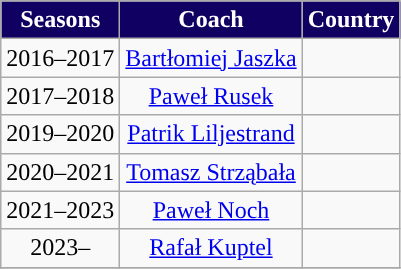<table class="wikitable" style="text-align: center">
<tr>
<th style="color:#FFFFFF; background:#0F0061">Seasons</th>
<th style="color:#FFFFFF; background:#0F0061">Coach</th>
<th style="color:#FFFFFF; background:#0F0061">Country</th>
</tr>
<tr>
<td style="text-align: center">2016–2017</td>
<td style="text-align: center"><a href='#'>Bartłomiej Jaszka</a></td>
<td style="text-align: center"></td>
</tr>
<tr>
<td style="text-align: center">2017–2018</td>
<td style="text-align: center"><a href='#'>Paweł Rusek</a></td>
<td style="text-align: center"></td>
</tr>
<tr>
<td style="text-align: center">2019–2020</td>
<td style="text-align: center"><a href='#'>Patrik Liljestrand</a></td>
<td style="text-align: center"></td>
</tr>
<tr>
<td style="text-align: center">2020–2021</td>
<td style="text-align: center"><a href='#'>Tomasz Strząbała</a></td>
<td style="text-align: center"></td>
</tr>
<tr>
<td style="text-align: center">2021–2023</td>
<td style="text-align: center"><a href='#'>Paweł Noch</a></td>
<td style="text-align: center"></td>
</tr>
<tr>
<td style="text-align: center">2023–</td>
<td style="text-align: center"><a href='#'>Rafał Kuptel</a></td>
<td style="text-align: center"></td>
</tr>
<tr>
</tr>
</table>
